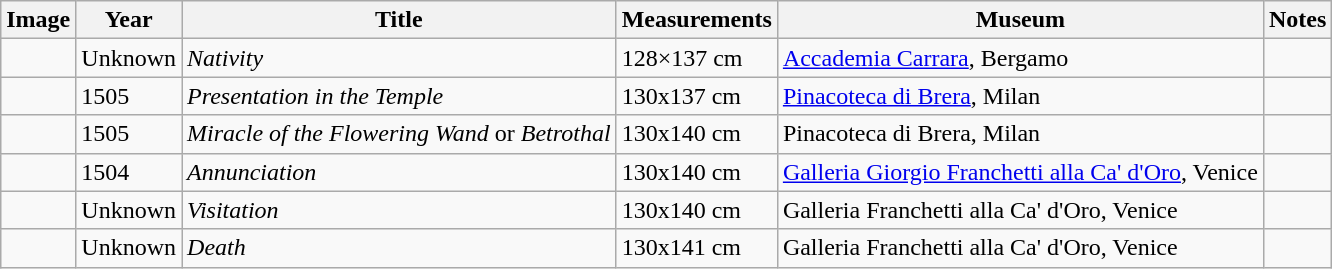<table class="wikitable">
<tr>
<th>Image</th>
<th>Year</th>
<th>Title</th>
<th>Measurements</th>
<th>Museum</th>
<th>Notes</th>
</tr>
<tr>
<td></td>
<td>Unknown</td>
<td><em>Nativity</em></td>
<td>128×137 cm</td>
<td><a href='#'>Accademia Carrara</a>, Bergamo</td>
<td></td>
</tr>
<tr>
<td></td>
<td>1505</td>
<td><em>Presentation in the Temple</em></td>
<td>130x137 cm</td>
<td><a href='#'>Pinacoteca di Brera</a>, Milan</td>
<td></td>
</tr>
<tr>
<td></td>
<td>1505</td>
<td><em>Miracle of the Flowering Wand</em> or <em>Betrothal</em></td>
<td>130x140 cm</td>
<td>Pinacoteca di Brera, Milan</td>
<td></td>
</tr>
<tr>
<td></td>
<td>1504</td>
<td><em>Annunciation</em></td>
<td>130x140 cm</td>
<td><a href='#'>Galleria Giorgio Franchetti alla Ca' d'Oro</a>, Venice</td>
<td></td>
</tr>
<tr>
<td></td>
<td>Unknown</td>
<td><em>Visitation</em></td>
<td>130x140 cm</td>
<td>Galleria Franchetti alla Ca' d'Oro, Venice</td>
<td></td>
</tr>
<tr>
<td></td>
<td>Unknown</td>
<td><em>Death</em></td>
<td>130x141 cm</td>
<td>Galleria Franchetti alla Ca' d'Oro, Venice</td>
<td></td>
</tr>
</table>
